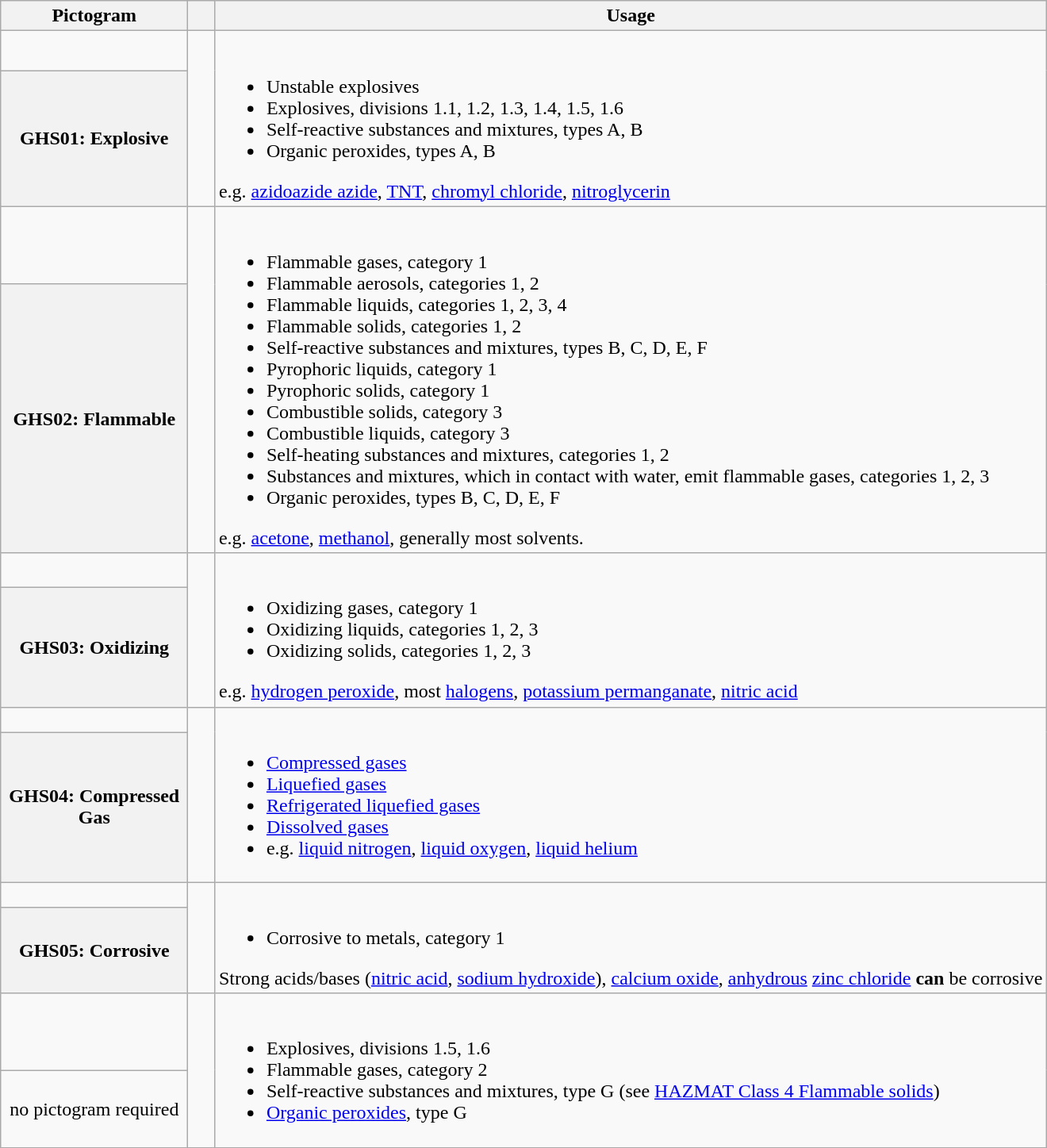<table class="wikitable">
<tr>
<th>Pictogram</th>
<th> </th>
<th>Usage</th>
</tr>
<tr>
<td width=150px align=center></td>
<td rowspan=2 width=15px> </td>
<td rowspan=2><br><ul><li>Unstable explosives</li><li>Explosives, divisions 1.1, 1.2, 1.3, 1.4, 1.5, 1.6</li><li>Self-reactive substances and mixtures, types A, B</li><li>Organic peroxides, types A, B</li></ul>e.g. <a href='#'>azidoazide azide</a>, <a href='#'>TNT</a>, <a href='#'>chromyl chloride</a>, <a href='#'>nitroglycerin</a></td>
</tr>
<tr>
<th>GHS01: Explosive</th>
</tr>
<tr>
<td width=150px align=center></td>
<td rowspan=2 width=15px> </td>
<td rowspan=2><br><ul><li>Flammable gases, category 1</li><li>Flammable aerosols, categories 1, 2</li><li>Flammable liquids, categories 1, 2, 3, 4</li><li>Flammable solids, categories 1, 2</li><li>Self-reactive substances and mixtures, types B, C, D, E, F</li><li>Pyrophoric liquids, category 1</li><li>Pyrophoric solids, category 1</li><li>Combustible solids, category 3</li><li>Combustible liquids, category 3</li><li>Self-heating substances and mixtures, categories 1, 2</li><li>Substances and mixtures, which in contact with water, emit flammable gases, categories 1, 2, 3</li><li>Organic peroxides, types B, C, D, E, F</li></ul>e.g. <a href='#'>acetone</a>, <a href='#'>methanol</a>, generally most solvents.</td>
</tr>
<tr>
<th>GHS02: Flammable</th>
</tr>
<tr>
<td width="150px" align="center"></td>
<td rowspan="2" width="15px"> </td>
<td rowspan="2"><br><ul><li>Oxidizing gases, category 1</li><li>Oxidizing liquids, categories 1, 2, 3</li><li>Oxidizing solids, categories 1, 2, 3</li></ul>e.g. <a href='#'>hydrogen peroxide</a>, most <a href='#'>halogens</a>, <a href='#'>potassium permanganate</a>, <a href='#'>nitric acid</a></td>
</tr>
<tr>
<th>GHS03: Oxidizing</th>
</tr>
<tr>
<td width="150px" align="center"></td>
<td rowspan="2" width="15px"> </td>
<td rowspan="2"><br><ul><li><a href='#'>Compressed gases</a></li><li><a href='#'>Liquefied gases</a></li><li><a href='#'>Refrigerated liquefied gases</a></li><li><a href='#'>Dissolved gases</a></li><li>e.g. <a href='#'>liquid nitrogen</a>, <a href='#'>liquid oxygen</a>, <a href='#'>liquid helium</a></li></ul></td>
</tr>
<tr>
<th>GHS04: Compressed Gas</th>
</tr>
<tr>
<td width="150px" align="center"></td>
<td rowspan="2" width="15px"> </td>
<td rowspan="2"><br><ul><li>Corrosive to metals, category 1</li></ul>Strong acids/bases (<a href='#'>nitric acid</a>, <a href='#'>sodium hydroxide</a>), <a href='#'>calcium oxide</a>, <a href='#'>anhydrous</a> <a href='#'>zinc chloride</a> <strong>can</strong> be corrosive</td>
</tr>
<tr>
<th>GHS05: Corrosive</th>
</tr>
<tr>
<td width=150px align=center> </td>
<td rowspan=2 width=15px> </td>
<td rowspan=2><br><ul><li>Explosives, divisions 1.5, 1.6</li><li>Flammable gases, category 2</li><li>Self-reactive substances and mixtures, type G  (see <a href='#'>HAZMAT Class 4 Flammable solids</a>)</li><li><a href='#'>Organic peroxides</a>, type G</li></ul></td>
</tr>
<tr>
<td align=center>no pictogram required</td>
</tr>
<tr>
</tr>
</table>
